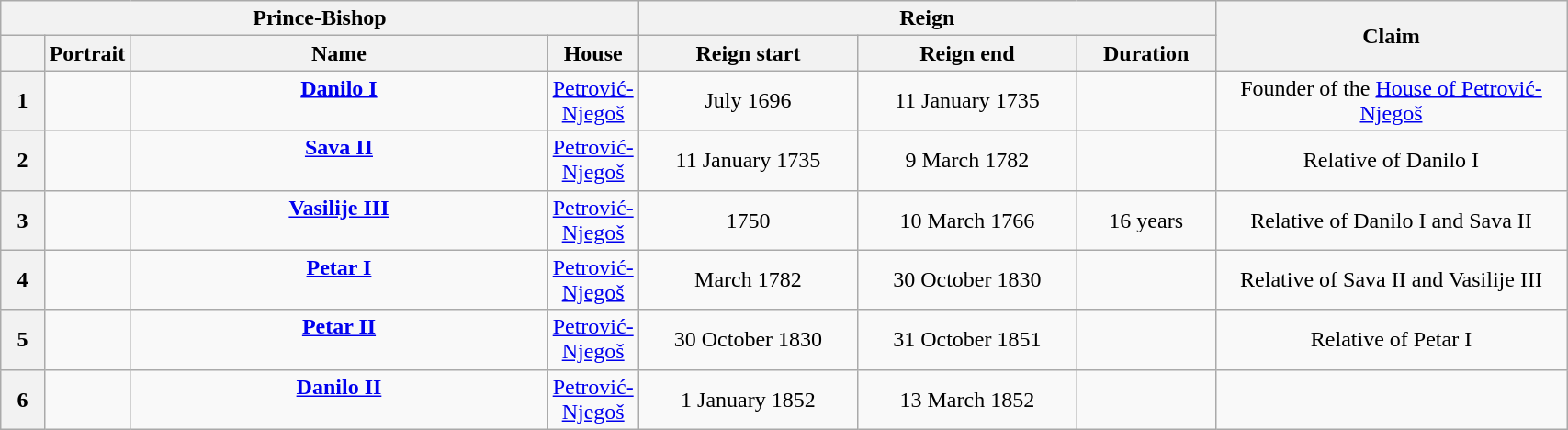<table class="wikitable" style="text-align:center; width:90%">
<tr>
<th width=35% colspan=4>Prince-Bishop</th>
<th width=40% colspan=3>Reign</th>
<th width=25% rowspan=2>Claim</th>
</tr>
<tr>
<th width=3%></th>
<th>Portrait</th>
<th width=30%>Name<br></th>
<th>House</th>
<th>Reign start</th>
<th>Reign end</th>
<th>Duration</th>
</tr>
<tr>
<th>1</th>
<td></td>
<td><strong><a href='#'>Danilo I</a></strong><br><br></td>
<td><a href='#'>Petrović-Njegoš</a></td>
<td>July 1696</td>
<td>11 January 1735</td>
<td></td>
<td>Founder of the <a href='#'>House of Petrović-Njegoš</a></td>
</tr>
<tr>
<th>2</th>
<td></td>
<td><strong><a href='#'>Sava II</a></strong><br><br></td>
<td><a href='#'>Petrović-Njegoš</a></td>
<td>11 January 1735</td>
<td>9 March 1782</td>
<td></td>
<td>Relative of Danilo I<br></td>
</tr>
<tr>
<th>3</th>
<td></td>
<td><strong><a href='#'>Vasilije III</a></strong><br><br></td>
<td><a href='#'>Petrović-Njegoš</a></td>
<td>1750</td>
<td>10 March 1766</td>
<td>16 years</td>
<td>Relative of Danilo I and Sava II<br></td>
</tr>
<tr>
<th>4</th>
<td></td>
<td><strong><a href='#'>Petar I</a></strong><br><br></td>
<td><a href='#'>Petrović-Njegoš</a></td>
<td>March 1782</td>
<td>30 October 1830</td>
<td></td>
<td>Relative of Sava II and Vasilije III</td>
</tr>
<tr>
<th>5</th>
<td></td>
<td><strong><a href='#'>Petar II</a></strong><br><br></td>
<td><a href='#'>Petrović-Njegoš</a></td>
<td>30 October 1830</td>
<td>31 October 1851</td>
<td></td>
<td>Relative of Petar I</td>
</tr>
<tr>
<th>6</th>
<td></td>
<td><strong><a href='#'>Danilo II</a></strong><br><br></td>
<td><a href='#'>Petrović-Njegoš</a></td>
<td>1 January 1852</td>
<td>13 March 1852</td>
<td></td>
<td></td>
</tr>
</table>
